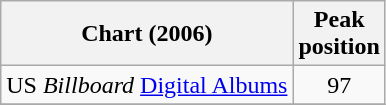<table class="wikitable sortable">
<tr>
<th>Chart (2006)</th>
<th>Peak<br>position</th>
</tr>
<tr>
<td>US <em>Billboard</em> <a href='#'>Digital Albums</a></td>
<td style="text-align:center;">97</td>
</tr>
<tr>
</tr>
</table>
